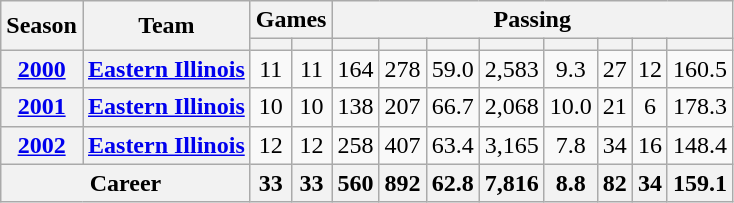<table class="wikitable" style="text-align:center;">
<tr>
<th rowspan="2">Season</th>
<th rowspan="2">Team</th>
<th colspan="2">Games</th>
<th colspan="8">Passing</th>
</tr>
<tr>
<th></th>
<th></th>
<th></th>
<th></th>
<th></th>
<th></th>
<th></th>
<th></th>
<th></th>
<th></th>
</tr>
<tr>
<th><a href='#'>2000</a></th>
<th><a href='#'>Eastern Illinois</a></th>
<td>11</td>
<td>11</td>
<td>164</td>
<td>278</td>
<td>59.0</td>
<td>2,583</td>
<td>9.3</td>
<td>27</td>
<td>12</td>
<td>160.5</td>
</tr>
<tr>
<th><a href='#'>2001</a></th>
<th><a href='#'>Eastern Illinois</a></th>
<td>10</td>
<td>10</td>
<td>138</td>
<td>207</td>
<td>66.7</td>
<td>2,068</td>
<td>10.0</td>
<td>21</td>
<td>6</td>
<td>178.3</td>
</tr>
<tr>
<th><a href='#'>2002</a></th>
<th><a href='#'>Eastern Illinois</a></th>
<td>12</td>
<td>12</td>
<td>258</td>
<td>407</td>
<td>63.4</td>
<td>3,165</td>
<td>7.8</td>
<td>34</td>
<td>16</td>
<td>148.4</td>
</tr>
<tr>
<th colspan="2">Career</th>
<th>33</th>
<th>33</th>
<th>560</th>
<th>892</th>
<th>62.8</th>
<th>7,816</th>
<th>8.8</th>
<th>82</th>
<th>34</th>
<th>159.1</th>
</tr>
</table>
